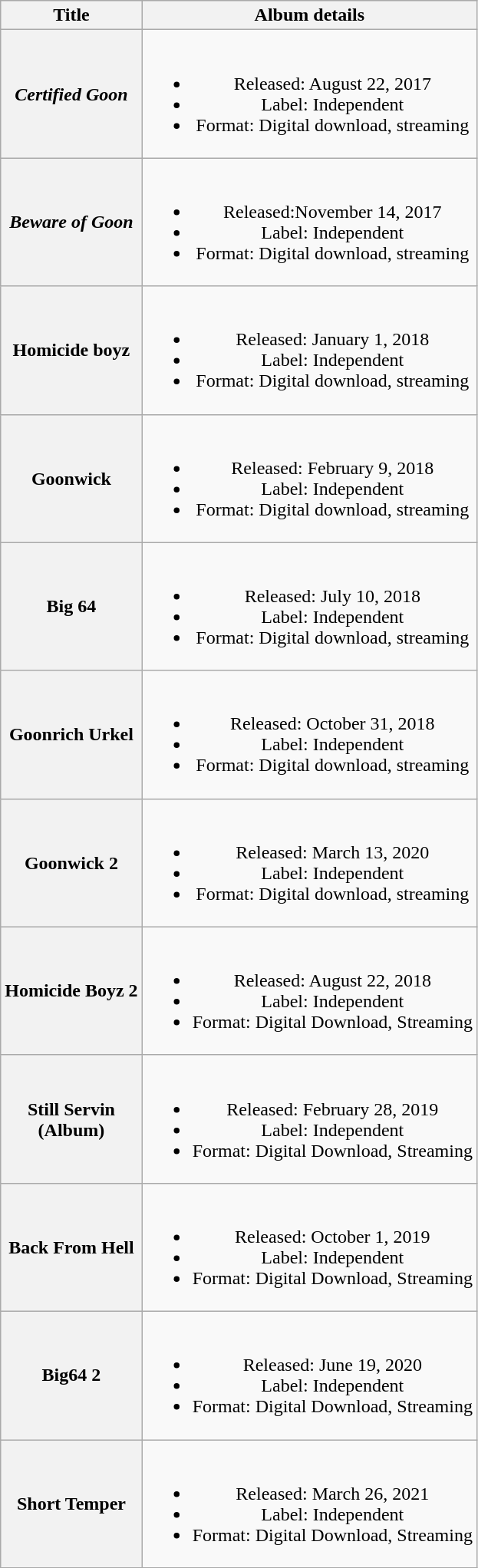<table class="wikitable plainrowheaders" style="text-align:center;">
<tr>
<th>Title</th>
<th>Album details</th>
</tr>
<tr>
<th scope="row"><strong><em>Certified Goon</em></strong></th>
<td><br><ul><li>Released: August 22, 2017</li><li>Label: Independent</li><li>Format: Digital download, streaming</li></ul></td>
</tr>
<tr>
<th scope="row"><strong><em>Beware of Goon</em></strong></th>
<td><br><ul><li>Released:November 14, 2017</li><li>Label: Independent</li><li>Format: Digital download, streaming</li></ul></td>
</tr>
<tr>
<th>Homicide boyz</th>
<td><br><ul><li>Released: January 1, 2018</li><li>Label: Independent</li><li>Format: Digital download, streaming</li></ul></td>
</tr>
<tr>
<th>Goonwick</th>
<td><br><ul><li>Released: February 9, 2018</li><li>Label: Independent</li><li>Format: Digital download, streaming</li></ul></td>
</tr>
<tr>
<th>Big 64</th>
<td><br><ul><li>Released: July 10, 2018</li><li>Label: Independent</li><li>Format: Digital download, streaming</li></ul></td>
</tr>
<tr>
<th>Goonrich Urkel</th>
<td><br><ul><li>Released: October 31, 2018</li><li>Label: Independent</li><li>Format: Digital download, streaming</li></ul></td>
</tr>
<tr>
<th>Goonwick 2</th>
<td><br><ul><li>Released: March 13, 2020</li><li>Label: Independent</li><li>Format: Digital download, streaming</li></ul></td>
</tr>
<tr>
<th>Homicide Boyz 2</th>
<td><br><ul><li>Released: August 22, 2018</li><li>Label: Independent</li><li>Format: Digital Download, Streaming</li></ul></td>
</tr>
<tr>
<th><strong>Still Servin</strong><br>(Album)</th>
<td><br><ul><li>Released: February 28, 2019</li><li>Label: Independent</li><li>Format: Digital Download, Streaming</li></ul></td>
</tr>
<tr>
<th>Back From Hell</th>
<td><br><ul><li>Released: October 1, 2019</li><li>Label: Independent</li><li>Format: Digital Download, Streaming</li></ul></td>
</tr>
<tr>
<th>Big64 2</th>
<td><br><ul><li>Released: June 19, 2020</li><li>Label: Independent</li><li>Format: Digital Download, Streaming</li></ul></td>
</tr>
<tr>
<th>Short Temper</th>
<td><br><ul><li>Released: March 26, 2021</li><li>Label: Independent</li><li>Format: Digital Download, Streaming</li></ul></td>
</tr>
</table>
